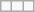<table class="wikitable">
<tr style="text-align: center">
<td></td>
<td></td>
<td></td>
</tr>
</table>
